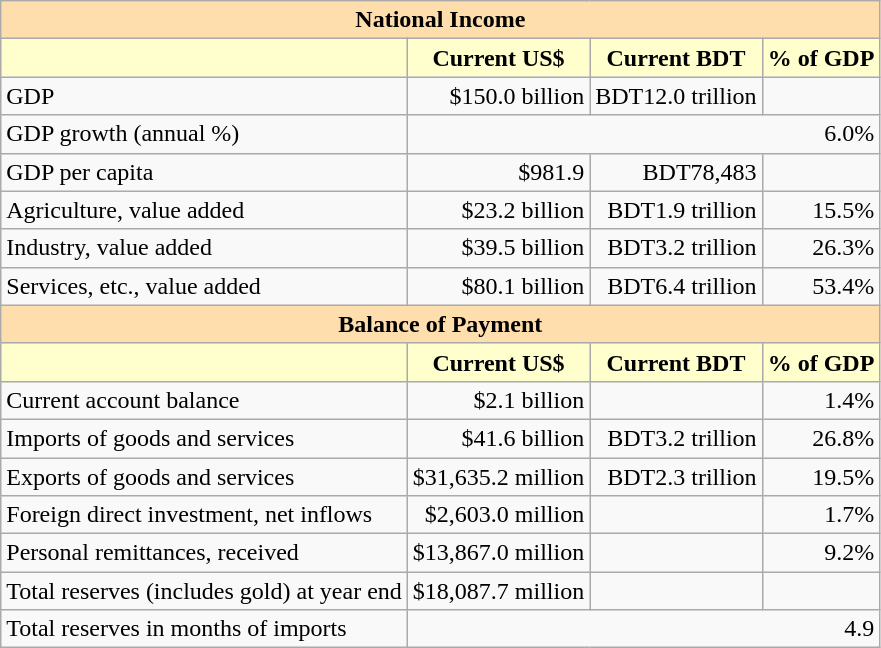<table class="wikitable">
<tr>
<th colspan="4" style="background: #ffdead;">National Income</th>
</tr>
<tr>
<th style="background: #ffffcd;"></th>
<th style="background: #ffffcd;">Current US$</th>
<th style="background: #ffffcd;">Current BDT</th>
<th style="background: #ffffcd;">% of GDP</th>
</tr>
<tr>
<td>GDP</td>
<td style="text-align: right;">$150.0 billion</td>
<td style="text-align: right;">BDT12.0 trillion</td>
<td style="text-align: right;"></td>
</tr>
<tr>
<td>GDP growth (annual %)</td>
<td colspan="3"  style="text-align: right;">6.0%</td>
</tr>
<tr>
<td>GDP per capita</td>
<td style="text-align: right;">$981.9</td>
<td style="text-align: right;">BDT78,483</td>
<td style="text-align: right;"></td>
</tr>
<tr>
<td>Agriculture, value added</td>
<td style="text-align: right;">$23.2 billion</td>
<td style="text-align: right;">BDT1.9 trillion</td>
<td style="text-align: right;">15.5%</td>
</tr>
<tr>
<td>Industry, value added</td>
<td style="text-align: right;">$39.5 billion</td>
<td style="text-align: right;">BDT3.2 trillion</td>
<td style="text-align: right;">26.3%</td>
</tr>
<tr>
<td>Services, etc., value added</td>
<td style="text-align: right;">$80.1 billion</td>
<td style="text-align: right;">BDT6.4 trillion</td>
<td style="text-align: right;">53.4%</td>
</tr>
<tr>
<th colspan="4" style="background: #ffdead;">Balance of Payment</th>
</tr>
<tr>
<th style="background: #ffffcd;"></th>
<th style="background: #ffffcd;">Current US$</th>
<th style="background: #ffffcd;">Current BDT</th>
<th style="background: #ffffcd;">% of GDP</th>
</tr>
<tr>
<td>Current account balance</td>
<td style="text-align: right;">$2.1 billion</td>
<td style="text-align: right;"></td>
<td style="text-align: right;">1.4%</td>
</tr>
<tr>
<td>Imports of goods and services</td>
<td style="text-align: right;">$41.6 billion</td>
<td style="text-align: right;">BDT3.2 trillion</td>
<td style="text-align: right;">26.8%</td>
</tr>
<tr>
<td>Exports of goods and services</td>
<td style="text-align: right;">$31,635.2 million</td>
<td style="text-align: right;">BDT2.3 trillion</td>
<td style="text-align: right;">19.5%</td>
</tr>
<tr>
<td>Foreign direct investment, net inflows</td>
<td style="text-align: right;">$2,603.0 million</td>
<td style="text-align: right;"></td>
<td style="text-align: right;">1.7%</td>
</tr>
<tr>
<td>Personal remittances, received</td>
<td style="text-align: right;">$13,867.0 million</td>
<td style="text-align: right;"></td>
<td style="text-align: right;">9.2%</td>
</tr>
<tr>
<td>Total reserves (includes gold) at year end</td>
<td style="text-align: right;">$18,087.7 million</td>
<td style="text-align: right;"></td>
<td style="text-align: right;"></td>
</tr>
<tr>
<td>Total reserves in months of imports</td>
<td colspan="3"  style="text-align: right;">4.9</td>
</tr>
</table>
